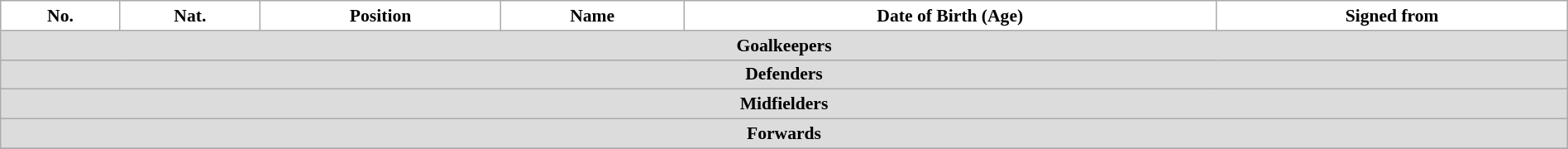<table class="wikitable" style="text-align:center; font-size:90%; width:100%">
<tr>
<th style="background:white; color:black; text-align:center;">No.</th>
<th style="background:white; color:black; text-align:center;">Nat.</th>
<th style="background:white; color:black; text-align:center;">Position</th>
<th style="background:white; color:black; text-align:center;">Name</th>
<th style="background:white; color:black; text-align:center;">Date of Birth (Age)</th>
<th style="background:white; color:black; text-align:center;">Signed from</th>
</tr>
<tr>
<th colspan=10 style="background:#DCDCDC; text-align:center;">Goalkeepers</th>
</tr>
<tr>
<th colspan=10 style="background:#DCDCDC; text-align:center;">Defenders</th>
</tr>
<tr>
<th colspan=10 style="background:#DCDCDC; text-align:center;">Midfielders</th>
</tr>
<tr>
<th colspan=10 style="background:#DCDCDC; text-align:center;">Forwards</th>
</tr>
<tr>
</tr>
</table>
